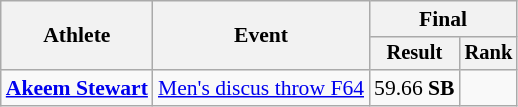<table class="wikitable" style="text-align: center; font-size:90%">
<tr>
<th rowspan="2">Athlete</th>
<th rowspan="2">Event</th>
<th colspan="2">Final</th>
</tr>
<tr style="font-size:95%">
<th>Result</th>
<th>Rank</th>
</tr>
<tr>
<td align=left><strong><a href='#'>Akeem Stewart</a></strong></td>
<td align=left><a href='#'>Men's discus throw F64</a></td>
<td>59.66 <strong>SB</strong></td>
<td></td>
</tr>
</table>
